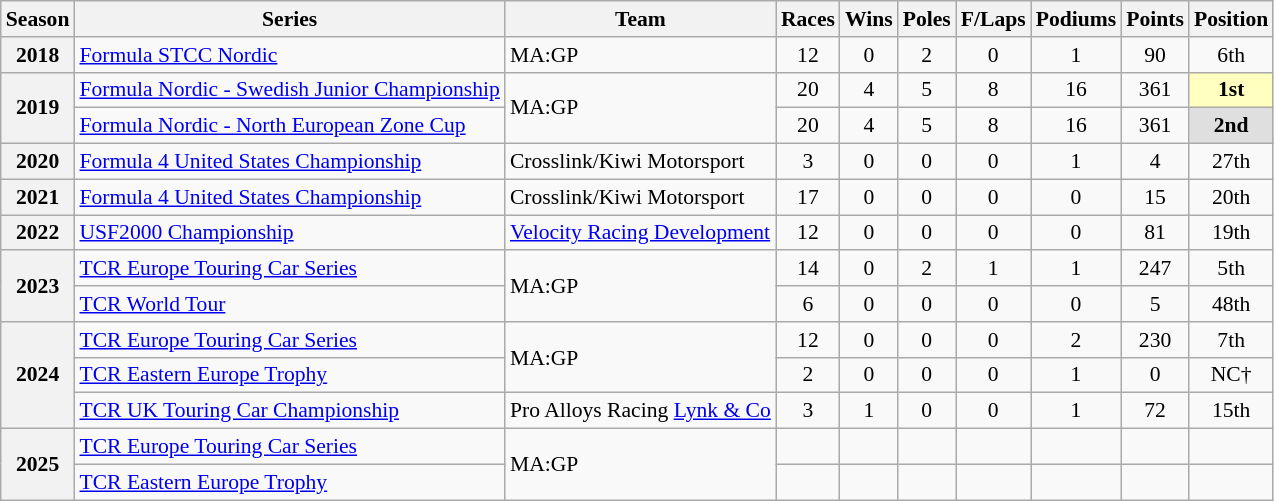<table class="wikitable" style="font-size: 90%; text-align:center">
<tr>
<th>Season</th>
<th>Series</th>
<th>Team</th>
<th>Races</th>
<th>Wins</th>
<th><strong>Poles</strong></th>
<th>F/Laps</th>
<th>Podiums</th>
<th>Points</th>
<th>Position</th>
</tr>
<tr>
<th>2018</th>
<td align="left"><a href='#'>Formula STCC Nordic</a></td>
<td align="left">MA:GP</td>
<td>12</td>
<td>0</td>
<td>2</td>
<td>0</td>
<td>1</td>
<td>90</td>
<td>6th</td>
</tr>
<tr>
<th rowspan="2">2019</th>
<td align="left"><a href='#'>Formula Nordic - Swedish Junior Championship</a></td>
<td rowspan="2" align="left">MA:GP</td>
<td>20</td>
<td>4</td>
<td>5</td>
<td>8</td>
<td>16</td>
<td>361</td>
<td style="background:#FFFFBF;"><strong>1st</strong></td>
</tr>
<tr>
<td align="left"><a href='#'>Formula Nordic - North European Zone Cup</a></td>
<td>20</td>
<td>4</td>
<td>5</td>
<td>8</td>
<td>16</td>
<td>361</td>
<td style="background:#DFDFDF;"><strong>2nd</strong></td>
</tr>
<tr>
<th rowspan="1">2020</th>
<td align="left"><a href='#'>Formula 4 United States Championship</a></td>
<td align="left">Crosslink/Kiwi Motorsport</td>
<td>3</td>
<td>0</td>
<td>0</td>
<td>0</td>
<td>1</td>
<td>4</td>
<td>27th</td>
</tr>
<tr>
<th><strong>2021</strong></th>
<td align="left"><a href='#'>Formula 4 United States Championship</a></td>
<td align="left">Crosslink/Kiwi Motorsport</td>
<td>17</td>
<td>0</td>
<td>0</td>
<td>0</td>
<td>0</td>
<td>15</td>
<td>20th</td>
</tr>
<tr>
<th>2022</th>
<td align="left"><a href='#'>USF2000 Championship</a></td>
<td align="left"><a href='#'>Velocity Racing Development</a></td>
<td>12</td>
<td>0</td>
<td>0</td>
<td>0</td>
<td>0</td>
<td>81</td>
<td>19th</td>
</tr>
<tr>
<th rowspan=2>2023</th>
<td align=left><a href='#'>TCR Europe Touring Car Series</a></td>
<td align=left rowspan=2>MA:GP</td>
<td>14</td>
<td>0</td>
<td>2</td>
<td>1</td>
<td>1</td>
<td>247</td>
<td>5th</td>
</tr>
<tr>
<td align=left><a href='#'>TCR World Tour</a></td>
<td>6</td>
<td>0</td>
<td>0</td>
<td>0</td>
<td>0</td>
<td>5</td>
<td>48th</td>
</tr>
<tr>
<th rowspan="3">2024</th>
<td align=left><a href='#'>TCR Europe Touring Car Series</a></td>
<td rowspan="2" align="left">MA:GP</td>
<td>12</td>
<td>0</td>
<td>0</td>
<td>0</td>
<td>2</td>
<td>230</td>
<td>7th</td>
</tr>
<tr>
<td align=left><a href='#'>TCR Eastern Europe Trophy</a></td>
<td>2</td>
<td>0</td>
<td>0</td>
<td>0</td>
<td>1</td>
<td>0</td>
<td>NC†</td>
</tr>
<tr>
<td align=left><a href='#'>TCR UK Touring Car Championship</a></td>
<td align=left>Pro Alloys Racing <a href='#'>Lynk & Co</a></td>
<td>3</td>
<td>1</td>
<td>0</td>
<td>0</td>
<td>1</td>
<td>72</td>
<td>15th</td>
</tr>
<tr>
<th rowspan="2">2025</th>
<td align=left><a href='#'>TCR Europe Touring Car Series</a></td>
<td rowspan="2" align="left">MA:GP</td>
<td></td>
<td></td>
<td></td>
<td></td>
<td></td>
<td></td>
<td></td>
</tr>
<tr>
<td align=left><a href='#'>TCR Eastern Europe Trophy</a></td>
<td></td>
<td></td>
<td></td>
<td></td>
<td></td>
<td></td>
<td></td>
</tr>
</table>
